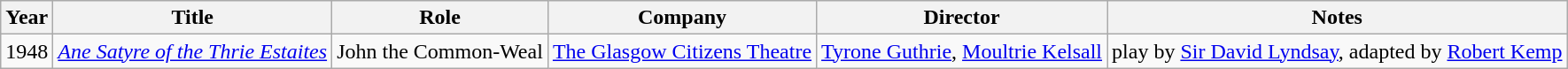<table class="wikitable">
<tr>
<th>Year</th>
<th>Title</th>
<th>Role</th>
<th>Company</th>
<th>Director</th>
<th>Notes</th>
</tr>
<tr>
<td>1948</td>
<td><em><a href='#'>Ane Satyre of the Thrie Estaites</a></em></td>
<td>John the Common-Weal</td>
<td><a href='#'>The Glasgow Citizens Theatre</a></td>
<td><a href='#'>Tyrone Guthrie</a>, <a href='#'>Moultrie Kelsall</a></td>
<td>play by <a href='#'>Sir David Lyndsay</a>, adapted by <a href='#'>Robert Kemp</a></td>
</tr>
</table>
